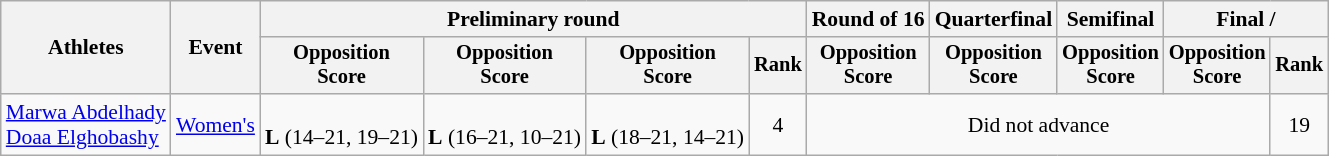<table class=wikitable style=font-size:90%;text-align:center>
<tr>
<th rowspan=2>Athletes</th>
<th rowspan=2>Event</th>
<th colspan=4>Preliminary round</th>
<th>Round of 16</th>
<th>Quarterfinal</th>
<th>Semifinal</th>
<th colspan=2>Final / </th>
</tr>
<tr style=font-size:95%>
<th>Opposition<br>Score</th>
<th>Opposition<br>Score</th>
<th>Opposition<br>Score</th>
<th>Rank</th>
<th>Opposition<br>Score</th>
<th>Opposition<br>Score</th>
<th>Opposition<br>Score</th>
<th>Opposition<br>Score</th>
<th>Rank</th>
</tr>
<tr>
<td align=left><a href='#'>Marwa Abdelhady</a><br><a href='#'>Doaa Elghobashy</a></td>
<td align=left rowspan=2><a href='#'>Women's</a></td>
<td><br> <strong>L</strong> (14–21, 19–21)</td>
<td><br> <strong>L</strong> (16–21, 10–21)</td>
<td><br> <strong>L</strong> (18–21, 14–21)</td>
<td>4</td>
<td colspan="4">Did not advance</td>
<td>19</td>
</tr>
</table>
